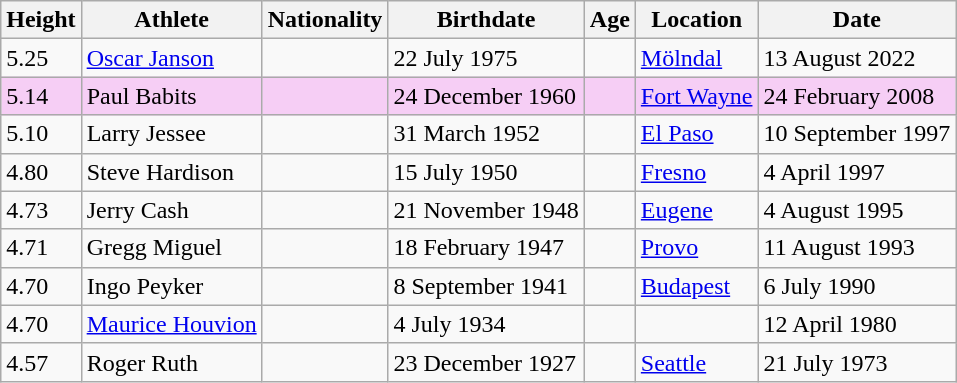<table class="wikitable">
<tr>
<th>Height</th>
<th>Athlete</th>
<th>Nationality</th>
<th>Birthdate</th>
<th>Age</th>
<th>Location</th>
<th>Date</th>
</tr>
<tr>
<td>5.25</td>
<td><a href='#'>Oscar Janson</a></td>
<td></td>
<td>22 July 1975</td>
<td></td>
<td><a href='#'>Mölndal</a></td>
<td>13 August 2022</td>
</tr>
<tr style="background:#f6cef5;">
<td>5.14 </td>
<td>Paul Babits</td>
<td></td>
<td>24 December 1960</td>
<td></td>
<td><a href='#'>Fort Wayne</a></td>
<td>24 February 2008</td>
</tr>
<tr>
<td>5.10</td>
<td>Larry Jessee</td>
<td></td>
<td>31 March 1952</td>
<td></td>
<td><a href='#'>El Paso</a></td>
<td>10 September 1997</td>
</tr>
<tr>
<td>4.80</td>
<td>Steve Hardison</td>
<td></td>
<td>15 July 1950</td>
<td></td>
<td><a href='#'>Fresno</a></td>
<td>4 April 1997</td>
</tr>
<tr>
<td>4.73</td>
<td>Jerry Cash</td>
<td></td>
<td>21 November 1948</td>
<td></td>
<td><a href='#'>Eugene</a></td>
<td>4 August 1995</td>
</tr>
<tr>
<td>4.71 </td>
<td>Gregg Miguel</td>
<td></td>
<td>18 February 1947</td>
<td></td>
<td><a href='#'>Provo</a></td>
<td>11 August 1993</td>
</tr>
<tr>
<td>4.70</td>
<td>Ingo Peyker</td>
<td></td>
<td>8 September 1941</td>
<td></td>
<td><a href='#'>Budapest</a></td>
<td>6 July 1990</td>
</tr>
<tr>
<td>4.70</td>
<td><a href='#'>Maurice Houvion</a></td>
<td></td>
<td>4 July 1934</td>
<td></td>
<td></td>
<td>12 April 1980</td>
</tr>
<tr>
<td>4.57</td>
<td>Roger Ruth</td>
<td></td>
<td>23 December 1927</td>
<td></td>
<td><a href='#'>Seattle</a></td>
<td>21 July 1973</td>
</tr>
</table>
